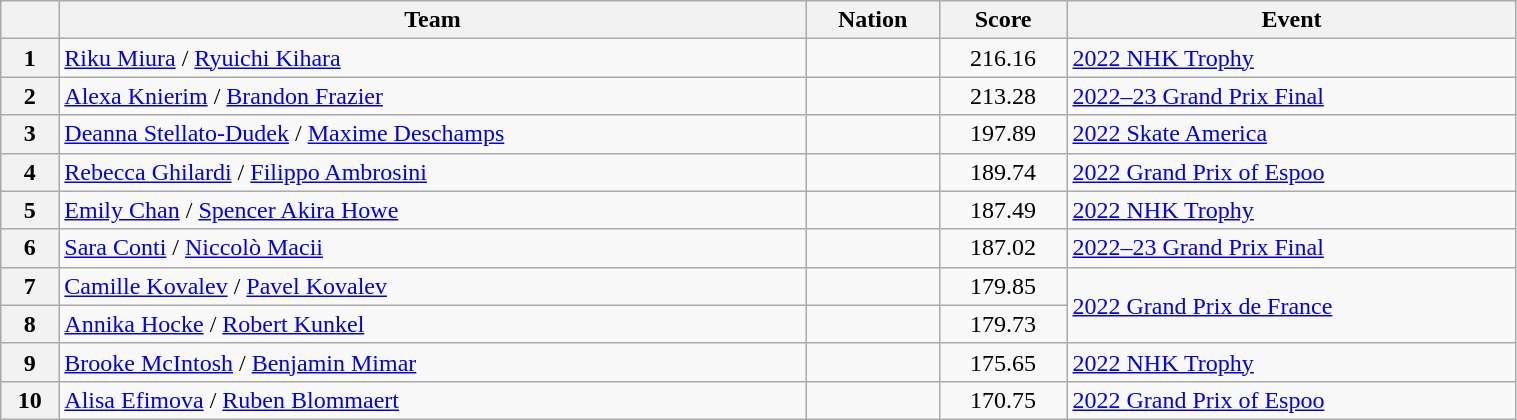<table class="wikitable sortable" style="text-align:left; width:80%">
<tr>
<th scope="col"></th>
<th scope="col">Team</th>
<th scope="col">Nation</th>
<th scope="col">Score</th>
<th scope="col">Event</th>
</tr>
<tr>
<th scope="row">1</th>
<td><a href='#'>Riku Miura</a> / <a href='#'>Ryuichi Kihara</a></td>
<td></td>
<td style="text-align:center;">216.16</td>
<td><a href='#'>2022 NHK Trophy</a></td>
</tr>
<tr>
<th scope="row">2</th>
<td><a href='#'>Alexa Knierim</a> / <a href='#'>Brandon Frazier</a></td>
<td></td>
<td style="text-align:center;">213.28</td>
<td><a href='#'>2022–23 Grand Prix Final</a></td>
</tr>
<tr>
<th scope="row">3</th>
<td><a href='#'>Deanna Stellato-Dudek</a> / <a href='#'>Maxime Deschamps</a></td>
<td></td>
<td style="text-align:center;">197.89</td>
<td><a href='#'>2022 Skate America</a></td>
</tr>
<tr>
<th scope="row">4</th>
<td><a href='#'>Rebecca Ghilardi</a> / <a href='#'>Filippo Ambrosini</a></td>
<td></td>
<td style="text-align:center;">189.74</td>
<td><a href='#'>2022 Grand Prix of Espoo</a></td>
</tr>
<tr>
<th scope="row">5</th>
<td><a href='#'>Emily Chan</a> / <a href='#'>Spencer Akira Howe</a></td>
<td></td>
<td style="text-align:center;">187.49</td>
<td><a href='#'>2022 NHK Trophy</a></td>
</tr>
<tr>
<th scope="row">6</th>
<td><a href='#'>Sara Conti</a> / <a href='#'>Niccolò Macii</a></td>
<td></td>
<td style="text-align:center;">187.02</td>
<td><a href='#'>2022–23 Grand Prix Final</a></td>
</tr>
<tr>
<th scope="row">7</th>
<td><a href='#'>Camille Kovalev</a> / <a href='#'>Pavel Kovalev</a></td>
<td></td>
<td style="text-align:center;">179.85</td>
<td rowspan="2"><a href='#'>2022 Grand Prix de France</a></td>
</tr>
<tr>
<th scope="row">8</th>
<td><a href='#'>Annika Hocke</a> / <a href='#'>Robert Kunkel</a></td>
<td></td>
<td style="text-align:center;">179.73</td>
</tr>
<tr>
<th scope="row">9</th>
<td><a href='#'>Brooke McIntosh</a> / <a href='#'>Benjamin Mimar</a></td>
<td></td>
<td style="text-align:center;">175.65</td>
<td><a href='#'>2022 NHK Trophy</a></td>
</tr>
<tr>
<th scope="row">10</th>
<td><a href='#'>Alisa Efimova</a> / <a href='#'>Ruben Blommaert</a></td>
<td></td>
<td style="text-align:center;">170.75</td>
<td><a href='#'>2022 Grand Prix of Espoo</a></td>
</tr>
</table>
